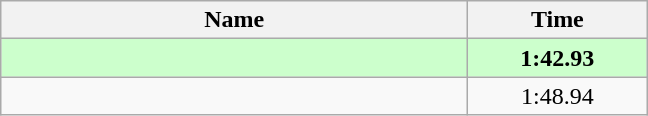<table class="wikitable" style="text-align:center;">
<tr>
<th style="width:19em">Name</th>
<th style="width:7em">Time</th>
</tr>
<tr bgcolor=ccffcc>
<td align=left><strong></strong></td>
<td><strong>1:42.93</strong></td>
</tr>
<tr>
<td align=left></td>
<td>1:48.94</td>
</tr>
</table>
